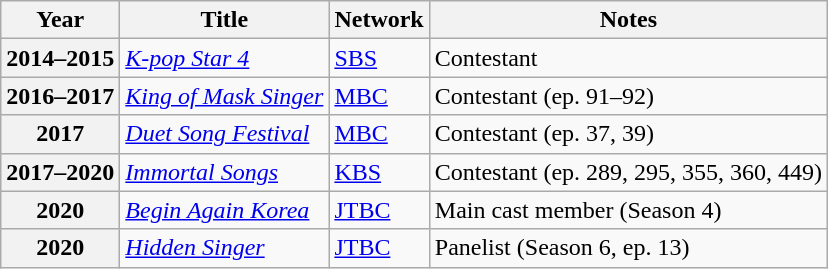<table class="wikitable plainrowheaders">
<tr>
<th>Year</th>
<th scope="col">Title</th>
<th scope="col">Network</th>
<th scope="col">Notes</th>
</tr>
<tr>
<th scope="row">2014–2015</th>
<td><em><a href='#'>K-pop Star 4</a></em></td>
<td><a href='#'>SBS</a></td>
<td>Contestant</td>
</tr>
<tr>
<th scope="row">2016–2017</th>
<td><em><a href='#'>King of Mask Singer</a></em></td>
<td><a href='#'>MBC</a></td>
<td>Contestant (ep. 91–92)</td>
</tr>
<tr>
<th scope="row">2017</th>
<td><em><a href='#'>Duet Song Festival</a></em></td>
<td><a href='#'>MBC</a></td>
<td>Contestant (ep. 37, 39)</td>
</tr>
<tr>
<th scope="row">2017–2020</th>
<td><em><a href='#'>Immortal Songs</a></em></td>
<td><a href='#'>KBS</a></td>
<td>Contestant (ep. 289, 295, 355, 360, 449)</td>
</tr>
<tr>
<th scope="row">2020</th>
<td><a href='#'><em>Begin Again Korea</em></a></td>
<td><a href='#'>JTBC</a></td>
<td>Main cast member (Season 4)</td>
</tr>
<tr>
<th scope="row">2020</th>
<td><a href='#'><em>Hidden Singer</em></a></td>
<td><a href='#'>JTBC</a></td>
<td>Panelist (Season 6, ep. 13)</td>
</tr>
</table>
